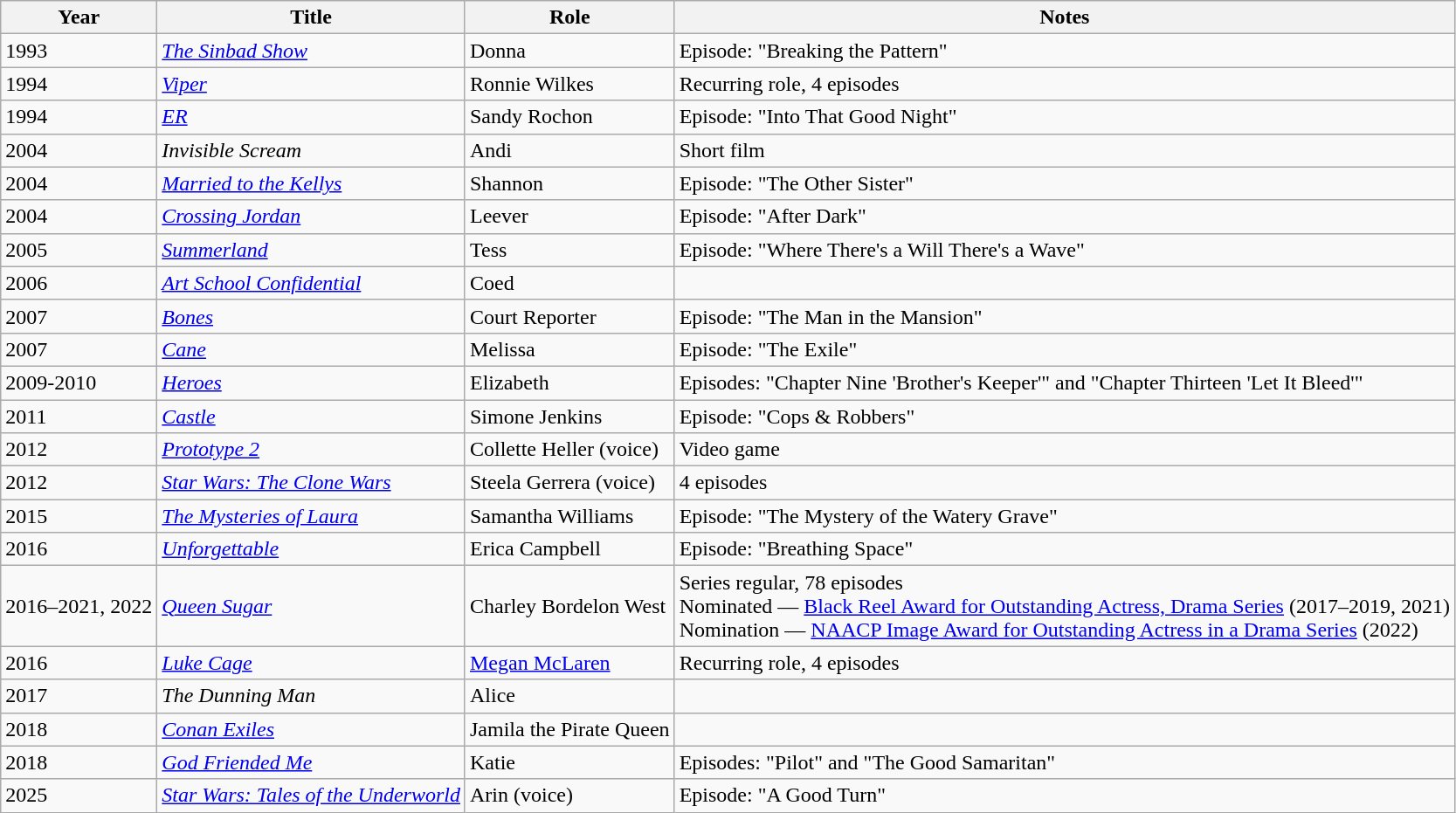<table class="wikitable sortable">
<tr>
<th>Year</th>
<th>Title</th>
<th>Role</th>
<th class="unsortable">Notes</th>
</tr>
<tr>
<td>1993</td>
<td><em><a href='#'>The Sinbad Show</a></em></td>
<td>Donna</td>
<td>Episode: "Breaking the Pattern"</td>
</tr>
<tr>
<td>1994</td>
<td><em><a href='#'>Viper</a> </em></td>
<td>Ronnie Wilkes</td>
<td>Recurring role, 4 episodes</td>
</tr>
<tr>
<td>1994</td>
<td><em> <a href='#'>ER</a></em></td>
<td>Sandy Rochon</td>
<td>Episode: "Into That Good Night"</td>
</tr>
<tr>
<td>2004</td>
<td><em>Invisible Scream</em></td>
<td>Andi</td>
<td>Short film</td>
</tr>
<tr>
<td>2004</td>
<td><em> <a href='#'>Married to the Kellys</a></em></td>
<td>Shannon</td>
<td>Episode: "The Other Sister"</td>
</tr>
<tr>
<td>2004</td>
<td><em> <a href='#'>Crossing Jordan</a></em></td>
<td>Leever</td>
<td>Episode: "After Dark"</td>
</tr>
<tr>
<td>2005</td>
<td><em> <a href='#'>Summerland</a></em></td>
<td>Tess</td>
<td>Episode: "Where There's a Will There's a Wave"</td>
</tr>
<tr>
<td>2006</td>
<td><em><a href='#'>Art School Confidential</a></em></td>
<td>Coed</td>
<td></td>
</tr>
<tr>
<td>2007</td>
<td><em> <a href='#'>Bones</a></em></td>
<td>Court Reporter</td>
<td>Episode: "The Man in the Mansion"</td>
</tr>
<tr>
<td>2007</td>
<td><em><a href='#'>Cane</a></em></td>
<td>Melissa</td>
<td>Episode: "The Exile"</td>
</tr>
<tr>
<td>2009-2010</td>
<td><em> <a href='#'>Heroes</a></em></td>
<td>Elizabeth</td>
<td>Episodes: "Chapter Nine 'Brother's Keeper'" and "Chapter Thirteen 'Let It Bleed'"</td>
</tr>
<tr>
<td>2011</td>
<td><em> <a href='#'>Castle</a></em></td>
<td>Simone Jenkins</td>
<td>Episode: "Cops & Robbers"</td>
</tr>
<tr>
<td>2012</td>
<td><em><a href='#'>Prototype 2</a></em></td>
<td>Collette Heller (voice)</td>
<td>Video game</td>
</tr>
<tr>
<td>2012</td>
<td><em><a href='#'>Star Wars: The Clone Wars</a> </em></td>
<td>Steela Gerrera (voice)</td>
<td>4 episodes</td>
</tr>
<tr>
<td>2015</td>
<td><em><a href='#'>The Mysteries of Laura</a> </em></td>
<td>Samantha Williams</td>
<td>Episode: "The Mystery of the Watery Grave"</td>
</tr>
<tr>
<td>2016</td>
<td><em><a href='#'>Unforgettable</a> </em></td>
<td>Erica Campbell</td>
<td>Episode: "Breathing Space"</td>
</tr>
<tr>
<td>2016–2021, 2022</td>
<td><em><a href='#'>Queen Sugar</a> </em></td>
<td>Charley Bordelon West</td>
<td>Series regular, 78 episodes<br>Nominated — <a href='#'>Black Reel Award for Outstanding Actress, Drama Series</a> (2017–2019, 2021)<br>Nomination — <a href='#'>NAACP Image Award for Outstanding Actress in a Drama Series</a> (2022)</td>
</tr>
<tr>
<td>2016</td>
<td><em><a href='#'>Luke Cage</a> </em></td>
<td><a href='#'>Megan McLaren</a></td>
<td>Recurring role, 4 episodes</td>
</tr>
<tr>
<td>2017</td>
<td><em>The Dunning Man</em></td>
<td>Alice</td>
<td></td>
</tr>
<tr>
<td>2018</td>
<td><em><a href='#'>Conan Exiles</a></em></td>
<td>Jamila the Pirate Queen</td>
<td></td>
</tr>
<tr>
<td>2018</td>
<td><em><a href='#'>God Friended Me</a></em></td>
<td>Katie</td>
<td>Episodes: "Pilot" and "The Good Samaritan"</td>
</tr>
<tr>
<td>2025</td>
<td><em><a href='#'>Star Wars: Tales of the Underworld</a></em></td>
<td>Arin (voice)</td>
<td>Episode: "A Good Turn"</td>
</tr>
</table>
